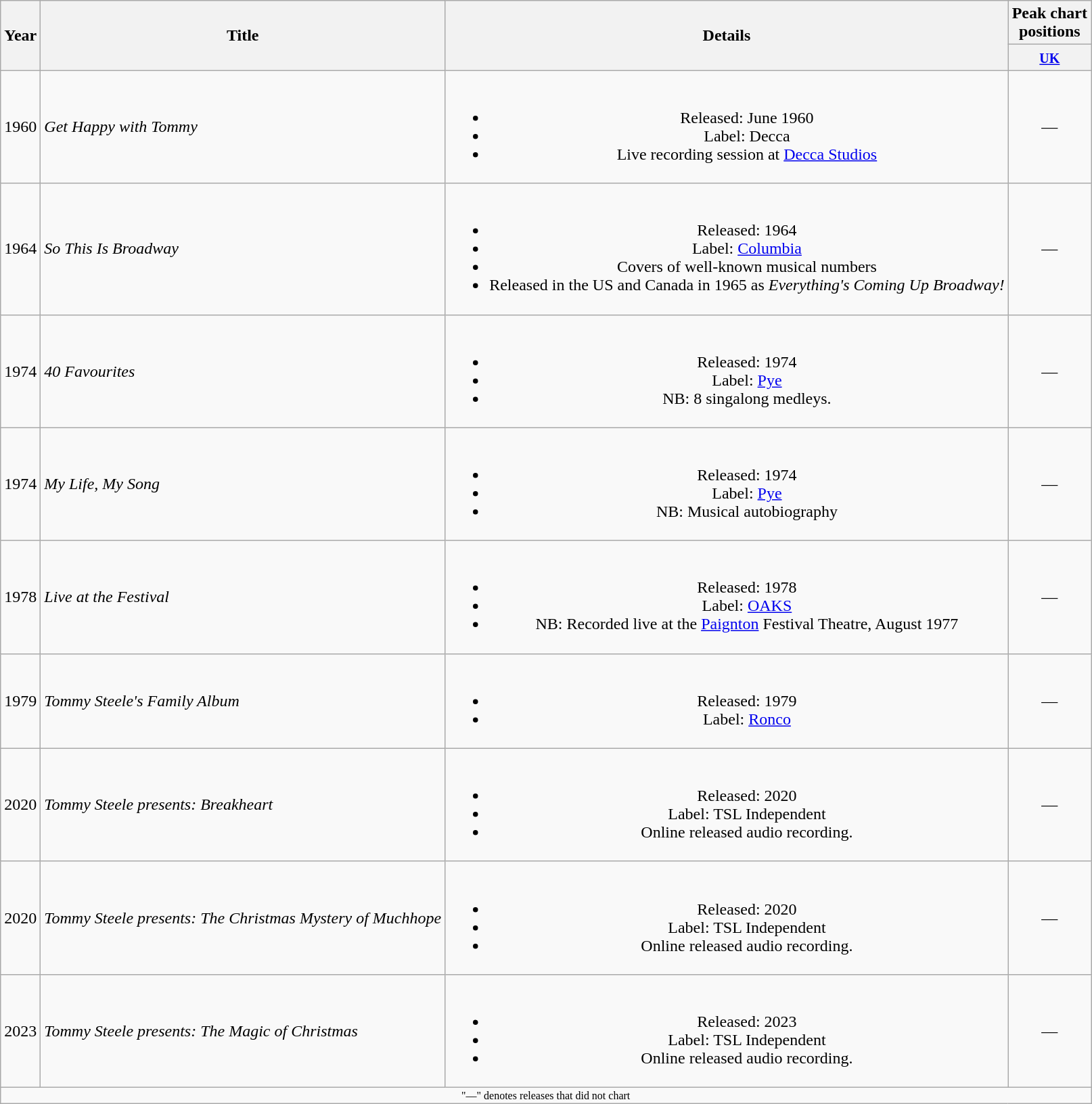<table class="wikitable" style="text-align:center">
<tr>
<th rowspan="2">Year</th>
<th rowspan="2">Title</th>
<th rowspan="2">Details</th>
<th>Peak chart<br>positions</th>
</tr>
<tr>
<th><small><a href='#'>UK</a></small><br></th>
</tr>
<tr>
<td>1960</td>
<td align="left"><em>Get Happy with Tommy</em></td>
<td><br><ul><li>Released: June 1960</li><li>Label: Decca</li><li>Live recording session at <a href='#'>Decca Studios</a></li></ul></td>
<td>—</td>
</tr>
<tr>
<td>1964</td>
<td align="left"><em>So This Is Broadway</em></td>
<td><br><ul><li>Released: 1964</li><li>Label: <a href='#'>Columbia</a></li><li>Covers of well-known musical numbers</li><li>Released in the US and Canada in 1965 as <em>Everything's Coming Up Broadway!</em></li></ul></td>
<td>—</td>
</tr>
<tr>
<td>1974</td>
<td align="left"><em>40 Favourites</em></td>
<td><br><ul><li>Released: 1974</li><li>Label: <a href='#'>Pye</a></li><li>NB: 8 singalong medleys.</li></ul></td>
<td>—</td>
</tr>
<tr>
<td>1974</td>
<td align="left"><em>My Life, My Song</em></td>
<td><br><ul><li>Released: 1974</li><li>Label: <a href='#'>Pye</a></li><li>NB: Musical autobiography</li></ul></td>
<td>—</td>
</tr>
<tr>
<td>1978</td>
<td align="left"><em>Live at the Festival</em></td>
<td><br><ul><li>Released: 1978</li><li>Label: <a href='#'>OAKS</a></li><li>NB: Recorded live at the <a href='#'>Paignton</a> Festival Theatre, August 1977</li></ul></td>
<td>—</td>
</tr>
<tr>
<td>1979</td>
<td align="left"><em>Tommy Steele's Family Album</em></td>
<td><br><ul><li>Released: 1979</li><li>Label: <a href='#'>Ronco</a></li></ul></td>
<td>—</td>
</tr>
<tr>
<td>2020</td>
<td align="left"><em>Tommy Steele presents: Breakheart</em></td>
<td><br><ul><li>Released: 2020</li><li>Label: TSL Independent</li><li>Online released audio recording.</li></ul></td>
<td>—</td>
</tr>
<tr>
<td>2020</td>
<td align="left"><em>Tommy Steele presents: The Christmas Mystery of Muchhope</em></td>
<td><br><ul><li>Released: 2020</li><li>Label: TSL Independent</li><li>Online released audio recording.</li></ul></td>
<td>—</td>
</tr>
<tr>
<td>2023</td>
<td align="left"><em>Tommy Steele presents: The Magic of Christmas</em></td>
<td><br><ul><li>Released: 2023</li><li>Label: TSL Independent</li><li>Online released audio recording.</li></ul></td>
<td>—</td>
</tr>
<tr>
<td colspan="4" style="font-size:8pt">"—" denotes releases that did not chart</td>
</tr>
</table>
